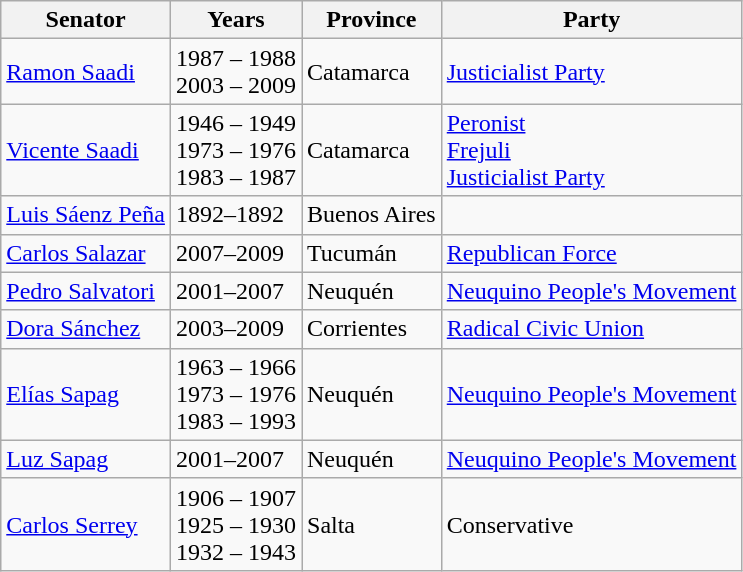<table class=wikitable>
<tr>
<th>Senator</th>
<th>Years</th>
<th>Province</th>
<th>Party</th>
</tr>
<tr>
<td><a href='#'>Ramon Saadi</a></td>
<td>1987 – 1988<br>2003 – 2009</td>
<td>Catamarca</td>
<td><a href='#'>Justicialist Party</a></td>
</tr>
<tr>
<td><a href='#'>Vicente Saadi</a></td>
<td>1946 – 1949<br>1973 – 1976<br>1983 – 1987</td>
<td>Catamarca</td>
<td><a href='#'>Peronist</a><br><a href='#'>Frejuli</a><br><a href='#'>Justicialist Party</a></td>
</tr>
<tr>
<td><a href='#'>Luis Sáenz Peña</a></td>
<td>1892–1892</td>
<td>Buenos Aires</td>
<td></td>
</tr>
<tr>
<td><a href='#'>Carlos Salazar</a></td>
<td>2007–2009</td>
<td>Tucumán</td>
<td><a href='#'>Republican Force</a></td>
</tr>
<tr>
<td><a href='#'>Pedro Salvatori</a></td>
<td>2001–2007</td>
<td>Neuquén</td>
<td><a href='#'>Neuquino People's Movement</a></td>
</tr>
<tr>
<td><a href='#'>Dora Sánchez</a></td>
<td>2003–2009</td>
<td>Corrientes</td>
<td><a href='#'>Radical Civic Union</a></td>
</tr>
<tr>
<td><a href='#'>Elías Sapag</a></td>
<td>1963 – 1966<br>1973 – 1976<br>1983 – 1993</td>
<td>Neuquén</td>
<td><a href='#'>Neuquino People's Movement</a></td>
</tr>
<tr>
<td><a href='#'>Luz Sapag</a></td>
<td>2001–2007</td>
<td>Neuquén</td>
<td><a href='#'>Neuquino People's Movement</a></td>
</tr>
<tr>
<td><a href='#'>Carlos Serrey</a></td>
<td>1906 – 1907<br>1925 – 1930<br>1932 – 1943</td>
<td>Salta</td>
<td>Conservative</td>
</tr>
</table>
